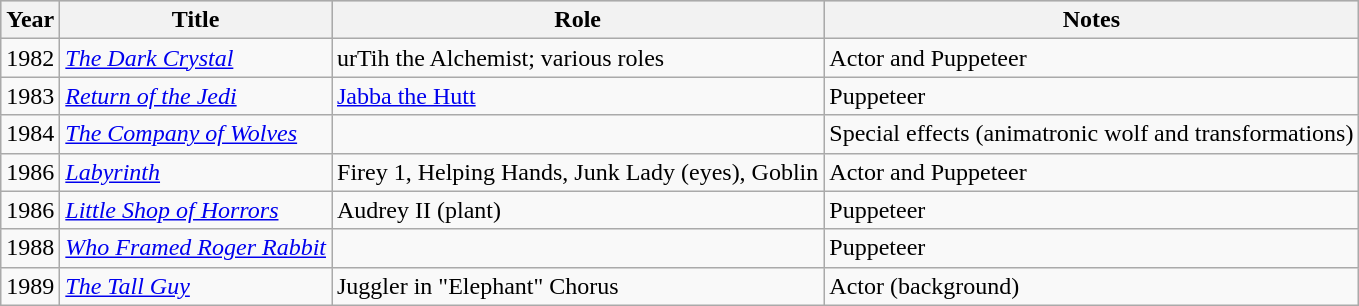<table class="wikitable">
<tr style="background:#ccc; text-align:center;">
<th><strong>Year</strong></th>
<th><strong>Title</strong></th>
<th><strong>Role</strong></th>
<th><strong>Notes</strong></th>
</tr>
<tr>
<td>1982</td>
<td><em><a href='#'>The Dark Crystal</a></em></td>
<td>urTih the Alchemist; various roles</td>
<td>Actor and Puppeteer</td>
</tr>
<tr>
<td>1983</td>
<td><em><a href='#'>Return of the Jedi</a></em></td>
<td><a href='#'>Jabba the Hutt</a></td>
<td>Puppeteer</td>
</tr>
<tr>
<td>1984</td>
<td><em><a href='#'>The Company of Wolves</a></em></td>
<td></td>
<td>Special effects (animatronic wolf and transformations)</td>
</tr>
<tr>
<td>1986</td>
<td><em><a href='#'>Labyrinth</a></em></td>
<td>Firey 1, Helping Hands, Junk Lady (eyes), Goblin</td>
<td>Actor and Puppeteer</td>
</tr>
<tr>
<td>1986</td>
<td><em><a href='#'>Little Shop of Horrors</a></em></td>
<td>Audrey II (plant)</td>
<td>Puppeteer</td>
</tr>
<tr>
<td>1988</td>
<td><em><a href='#'>Who Framed Roger Rabbit</a></em></td>
<td></td>
<td>Puppeteer</td>
</tr>
<tr>
<td>1989</td>
<td><em><a href='#'>The Tall Guy</a></em></td>
<td>Juggler in "Elephant" Chorus</td>
<td>Actor (background)</td>
</tr>
</table>
